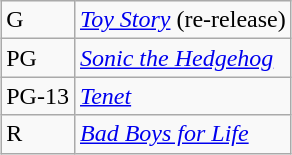<table class="wikitable sortable" style="margin:auto; margin:auto;">
<tr>
<td>G</td>
<td><em><a href='#'>Toy Story</a></em> (re-release)</td>
</tr>
<tr>
<td>PG</td>
<td><em><a href='#'>Sonic the Hedgehog</a></em></td>
</tr>
<tr>
<td>PG-13</td>
<td><em><a href='#'>Tenet</a></em></td>
</tr>
<tr>
<td>R</td>
<td><em><a href='#'>Bad Boys for Life</a></em></td>
</tr>
</table>
